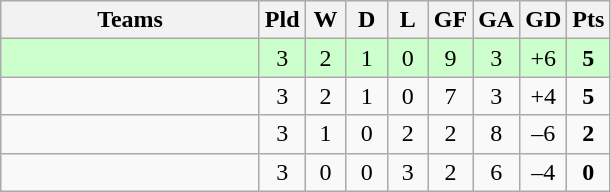<table class="wikitable" style="text-align: center;">
<tr>
<th width=165>Teams</th>
<th width=20>Pld</th>
<th width=20>W</th>
<th width=20>D</th>
<th width=20>L</th>
<th width=20>GF</th>
<th width=20>GA</th>
<th width=20>GD</th>
<th width=20>Pts</th>
</tr>
<tr align=center style="background:#ccffcc;">
<td style="text-align:left;"></td>
<td>3</td>
<td>2</td>
<td>1</td>
<td>0</td>
<td>9</td>
<td>3</td>
<td>+6</td>
<td><strong>5</strong></td>
</tr>
<tr align=center>
<td style="text-align:left;"></td>
<td>3</td>
<td>2</td>
<td>1</td>
<td>0</td>
<td>7</td>
<td>3</td>
<td>+4</td>
<td><strong>5</strong></td>
</tr>
<tr align=center>
<td style="text-align:left;"></td>
<td>3</td>
<td>1</td>
<td>0</td>
<td>2</td>
<td>2</td>
<td>8</td>
<td>–6</td>
<td><strong>2</strong></td>
</tr>
<tr align=center>
<td style="text-align:left;"></td>
<td>3</td>
<td>0</td>
<td>0</td>
<td>3</td>
<td>2</td>
<td>6</td>
<td>–4</td>
<td><strong>0</strong></td>
</tr>
</table>
